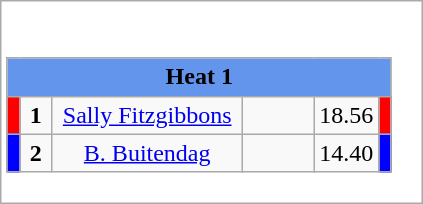<table class="wikitable" style="background:#fff;">
<tr>
<td><div><br><table class="wikitable">
<tr>
<td colspan="6"  style="text-align:center; background:#6495ed;"><strong>Heat 1</strong></td>
</tr>
<tr>
<td style="width:01px; background: #f00;"></td>
<td style="width:14px; text-align:center;"><strong>1</strong></td>
<td style="width:120px; text-align:center;"><a href='#'>Sally Fitzgibbons</a></td>
<td style="width:40px; text-align:center;"></td>
<td style="width:20px; text-align:center;">18.56</td>
<td style="width:01px; background: #f00;"></td>
</tr>
<tr>
<td style="width:01px; background: #00f;"></td>
<td style="width:14px; text-align:center;"><strong>2</strong></td>
<td style="width:120px; text-align:center;"><a href='#'>B. Buitendag</a></td>
<td style="width:40px; text-align:center;"></td>
<td style="width:20px; text-align:center;">14.40</td>
<td style="width:01px; background: #00f;"></td>
</tr>
</table>
</div></td>
</tr>
</table>
